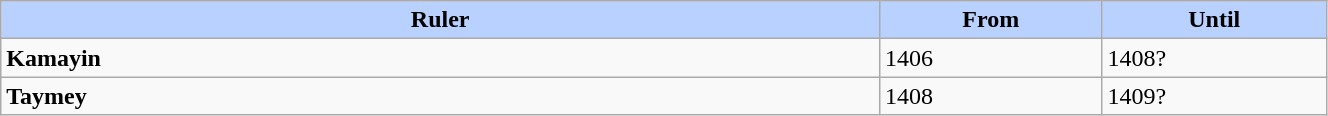<table width=70% class="wikitable">
<tr>
<th style="background-color:#B9D1FF"  width=5%,>Ruler</th>
<th style="background-color:#B9D1FF"  width=1%>From</th>
<th style="background-color:#B9D1FF" width=1%>Until</th>
</tr>
<tr>
<td><strong>Kamayin</strong></td>
<td>1406</td>
<td>1408?</td>
</tr>
<tr>
<td><strong>Taymey</strong></td>
<td>1408</td>
<td>1409?</td>
</tr>
</table>
